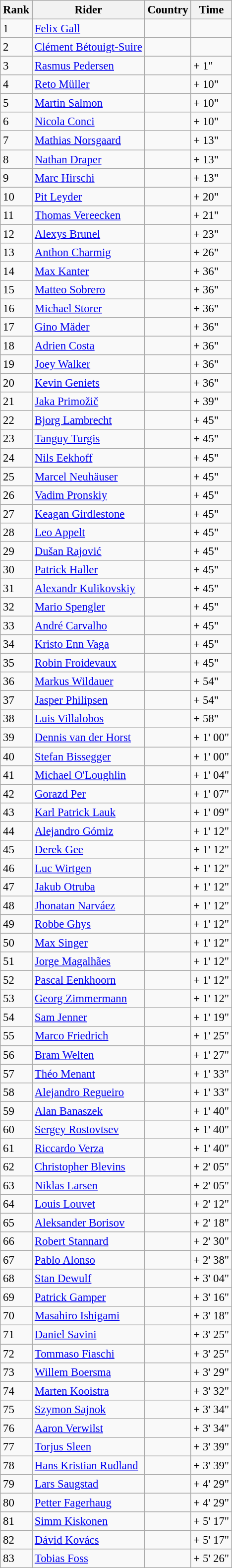<table class="wikitable" style="font-size:95%; text-align:left;">
<tr>
<th>Rank</th>
<th>Rider</th>
<th>Country</th>
<th>Time</th>
</tr>
<tr>
<td>1</td>
<td><a href='#'>Felix Gall</a></td>
<td></td>
<td></td>
</tr>
<tr>
<td>2</td>
<td><a href='#'>Clément Bétouigt-Suire</a></td>
<td></td>
<td></td>
</tr>
<tr>
<td>3</td>
<td><a href='#'>Rasmus Pedersen</a></td>
<td></td>
<td>+ 1"</td>
</tr>
<tr>
<td>4</td>
<td><a href='#'>Reto Müller</a></td>
<td></td>
<td>+ 10"</td>
</tr>
<tr>
<td>5</td>
<td><a href='#'>Martin Salmon</a></td>
<td></td>
<td>+ 10"</td>
</tr>
<tr>
<td>6</td>
<td><a href='#'>Nicola Conci</a></td>
<td></td>
<td>+ 10"</td>
</tr>
<tr>
<td>7</td>
<td><a href='#'>Mathias Norsgaard</a></td>
<td></td>
<td>+ 13"</td>
</tr>
<tr>
<td>8</td>
<td><a href='#'>Nathan Draper</a></td>
<td></td>
<td>+ 13"</td>
</tr>
<tr>
<td>9</td>
<td><a href='#'>Marc Hirschi</a></td>
<td></td>
<td>+ 13"</td>
</tr>
<tr>
<td>10</td>
<td><a href='#'>Pit Leyder</a></td>
<td></td>
<td>+ 20"</td>
</tr>
<tr>
<td>11</td>
<td><a href='#'>Thomas Vereecken</a></td>
<td></td>
<td>+ 21"</td>
</tr>
<tr>
<td>12</td>
<td><a href='#'>Alexys Brunel</a></td>
<td></td>
<td>+ 23"</td>
</tr>
<tr>
<td>13</td>
<td><a href='#'>Anthon Charmig</a></td>
<td></td>
<td>+ 26"</td>
</tr>
<tr>
<td>14</td>
<td><a href='#'>Max Kanter</a></td>
<td></td>
<td>+ 36"</td>
</tr>
<tr>
<td>15</td>
<td><a href='#'>Matteo Sobrero</a></td>
<td></td>
<td>+ 36"</td>
</tr>
<tr>
<td>16</td>
<td><a href='#'>Michael Storer</a></td>
<td></td>
<td>+ 36"</td>
</tr>
<tr>
<td>17</td>
<td><a href='#'>Gino Mäder</a></td>
<td></td>
<td>+ 36"</td>
</tr>
<tr>
<td>18</td>
<td><a href='#'>Adrien Costa</a></td>
<td></td>
<td>+ 36"</td>
</tr>
<tr>
<td>19</td>
<td><a href='#'>Joey Walker</a></td>
<td></td>
<td>+ 36"</td>
</tr>
<tr>
<td>20</td>
<td><a href='#'>Kevin Geniets</a></td>
<td></td>
<td>+ 36"</td>
</tr>
<tr>
<td>21</td>
<td><a href='#'>Jaka Primožič</a></td>
<td></td>
<td>+ 39"</td>
</tr>
<tr>
<td>22</td>
<td><a href='#'>Bjorg Lambrecht</a></td>
<td></td>
<td>+ 45"</td>
</tr>
<tr>
<td>23</td>
<td><a href='#'>Tanguy Turgis</a></td>
<td></td>
<td>+ 45"</td>
</tr>
<tr>
<td>24</td>
<td><a href='#'>Nils Eekhoff</a></td>
<td></td>
<td>+ 45"</td>
</tr>
<tr>
<td>25</td>
<td><a href='#'>Marcel Neuhäuser</a></td>
<td></td>
<td>+ 45"</td>
</tr>
<tr>
<td>26</td>
<td><a href='#'>Vadim Pronskiy</a></td>
<td></td>
<td>+ 45"</td>
</tr>
<tr>
<td>27</td>
<td><a href='#'>Keagan Girdlestone</a></td>
<td></td>
<td>+ 45"</td>
</tr>
<tr>
<td>28</td>
<td><a href='#'>Leo Appelt</a></td>
<td></td>
<td>+ 45"</td>
</tr>
<tr>
<td>29</td>
<td><a href='#'>Dušan Rajović</a></td>
<td></td>
<td>+ 45"</td>
</tr>
<tr>
<td>30</td>
<td><a href='#'>Patrick Haller</a></td>
<td></td>
<td>+ 45"</td>
</tr>
<tr>
<td>31</td>
<td><a href='#'>Alexandr Kulikovskiy</a></td>
<td></td>
<td>+ 45"</td>
</tr>
<tr>
<td>32</td>
<td><a href='#'>Mario Spengler</a></td>
<td></td>
<td>+ 45"</td>
</tr>
<tr>
<td>33</td>
<td><a href='#'>André Carvalho</a></td>
<td></td>
<td>+ 45"</td>
</tr>
<tr>
<td>34</td>
<td><a href='#'>Kristo Enn Vaga</a></td>
<td></td>
<td>+ 45"</td>
</tr>
<tr>
<td>35</td>
<td><a href='#'>Robin Froidevaux</a></td>
<td></td>
<td>+ 45"</td>
</tr>
<tr>
<td>36</td>
<td><a href='#'>Markus Wildauer</a></td>
<td></td>
<td>+ 54"</td>
</tr>
<tr>
<td>37</td>
<td><a href='#'>Jasper Philipsen</a></td>
<td></td>
<td>+ 54"</td>
</tr>
<tr>
<td>38</td>
<td><a href='#'>Luis Villalobos</a></td>
<td></td>
<td>+ 58"</td>
</tr>
<tr>
<td>39</td>
<td><a href='#'>Dennis van der Horst</a></td>
<td></td>
<td>+ 1' 00"</td>
</tr>
<tr>
<td>40</td>
<td><a href='#'>Stefan Bissegger</a></td>
<td></td>
<td>+ 1' 00"</td>
</tr>
<tr>
<td>41</td>
<td><a href='#'>Michael O'Loughlin</a></td>
<td></td>
<td>+ 1' 04"</td>
</tr>
<tr>
<td>42</td>
<td><a href='#'>Gorazd Per</a></td>
<td></td>
<td>+ 1' 07"</td>
</tr>
<tr>
<td>43</td>
<td><a href='#'>Karl Patrick Lauk</a></td>
<td></td>
<td>+ 1' 09"</td>
</tr>
<tr>
<td>44</td>
<td><a href='#'>Alejandro Gómiz</a></td>
<td></td>
<td>+ 1' 12"</td>
</tr>
<tr>
<td>45</td>
<td><a href='#'>Derek Gee</a></td>
<td></td>
<td>+ 1' 12"</td>
</tr>
<tr>
<td>46</td>
<td><a href='#'>Luc Wirtgen</a></td>
<td></td>
<td>+ 1' 12"</td>
</tr>
<tr>
<td>47</td>
<td><a href='#'>Jakub Otruba</a></td>
<td></td>
<td>+ 1' 12"</td>
</tr>
<tr>
<td>48</td>
<td><a href='#'>Jhonatan Narváez</a></td>
<td></td>
<td>+ 1' 12"</td>
</tr>
<tr>
<td>49</td>
<td><a href='#'>Robbe Ghys</a></td>
<td></td>
<td>+ 1' 12"</td>
</tr>
<tr>
<td>50</td>
<td><a href='#'>Max Singer</a></td>
<td></td>
<td>+ 1' 12"</td>
</tr>
<tr>
<td>51</td>
<td><a href='#'>Jorge Magalhães</a></td>
<td></td>
<td>+ 1' 12"</td>
</tr>
<tr>
<td>52</td>
<td><a href='#'>Pascal Eenkhoorn</a></td>
<td></td>
<td>+ 1' 12"</td>
</tr>
<tr>
<td>53</td>
<td><a href='#'>Georg Zimmermann</a></td>
<td></td>
<td>+ 1' 12"</td>
</tr>
<tr>
<td>54</td>
<td><a href='#'>Sam Jenner</a></td>
<td></td>
<td>+ 1' 19"</td>
</tr>
<tr>
<td>55</td>
<td><a href='#'>Marco Friedrich</a></td>
<td></td>
<td>+ 1' 25"</td>
</tr>
<tr>
<td>56</td>
<td><a href='#'>Bram Welten</a></td>
<td></td>
<td>+ 1' 27"</td>
</tr>
<tr>
<td>57</td>
<td><a href='#'>Théo Menant</a></td>
<td></td>
<td>+ 1' 33"</td>
</tr>
<tr>
<td>58</td>
<td><a href='#'>Alejandro Regueiro</a></td>
<td></td>
<td>+ 1' 33"</td>
</tr>
<tr>
<td>59</td>
<td><a href='#'>Alan Banaszek</a></td>
<td></td>
<td>+ 1' 40"</td>
</tr>
<tr>
<td>60</td>
<td><a href='#'>Sergey Rostovtsev</a></td>
<td></td>
<td>+ 1' 40"</td>
</tr>
<tr>
<td>61</td>
<td><a href='#'>Riccardo Verza</a></td>
<td></td>
<td>+ 1' 40"</td>
</tr>
<tr>
<td>62</td>
<td><a href='#'>Christopher Blevins</a></td>
<td></td>
<td>+ 2' 05"</td>
</tr>
<tr>
<td>63</td>
<td><a href='#'>Niklas Larsen</a></td>
<td></td>
<td>+ 2' 05"</td>
</tr>
<tr>
<td>64</td>
<td><a href='#'>Louis Louvet</a></td>
<td></td>
<td>+ 2' 12"</td>
</tr>
<tr>
<td>65</td>
<td><a href='#'>Aleksander Borisov</a></td>
<td></td>
<td>+ 2' 18"</td>
</tr>
<tr>
<td>66</td>
<td><a href='#'>Robert Stannard</a></td>
<td></td>
<td>+ 2' 30"</td>
</tr>
<tr>
<td>67</td>
<td><a href='#'>Pablo Alonso</a></td>
<td></td>
<td>+ 2' 38"</td>
</tr>
<tr>
<td>68</td>
<td><a href='#'>Stan Dewulf</a></td>
<td></td>
<td>+ 3' 04"</td>
</tr>
<tr>
<td>69</td>
<td><a href='#'>Patrick Gamper</a></td>
<td></td>
<td>+ 3' 16"</td>
</tr>
<tr>
<td>70</td>
<td><a href='#'>Masahiro Ishigami</a></td>
<td></td>
<td>+ 3' 18"</td>
</tr>
<tr>
<td>71</td>
<td><a href='#'>Daniel Savini</a></td>
<td></td>
<td>+ 3' 25"</td>
</tr>
<tr>
<td>72</td>
<td><a href='#'>Tommaso Fiaschi</a></td>
<td></td>
<td>+ 3' 25"</td>
</tr>
<tr>
<td>73</td>
<td><a href='#'>Willem Boersma</a></td>
<td></td>
<td>+ 3' 29"</td>
</tr>
<tr>
<td>74</td>
<td><a href='#'>Marten Kooistra</a></td>
<td></td>
<td>+ 3' 32"</td>
</tr>
<tr>
<td>75</td>
<td><a href='#'>Szymon Sajnok</a></td>
<td></td>
<td>+ 3' 34"</td>
</tr>
<tr>
<td>76</td>
<td><a href='#'>Aaron Verwilst</a></td>
<td></td>
<td>+ 3' 34"</td>
</tr>
<tr>
<td>77</td>
<td><a href='#'>Torjus Sleen</a></td>
<td></td>
<td>+ 3' 39"</td>
</tr>
<tr>
<td>78</td>
<td><a href='#'>Hans Kristian Rudland</a></td>
<td></td>
<td>+ 3' 39"</td>
</tr>
<tr>
<td>79</td>
<td><a href='#'>Lars Saugstad</a></td>
<td></td>
<td>+ 4' 29"</td>
</tr>
<tr>
<td>80</td>
<td><a href='#'>Petter Fagerhaug</a></td>
<td></td>
<td>+ 4' 29"</td>
</tr>
<tr>
<td>81</td>
<td><a href='#'>Simm Kiskonen</a></td>
<td></td>
<td>+ 5' 17"</td>
</tr>
<tr>
<td>82</td>
<td><a href='#'>Dávid Kovács</a></td>
<td></td>
<td>+ 5' 17"</td>
</tr>
<tr>
<td>83</td>
<td><a href='#'>Tobias Foss</a></td>
<td></td>
<td>+ 5' 26"</td>
</tr>
</table>
